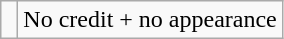<table class="wikitable">
<tr>
<td> </td>
<td>No credit + no appearance</td>
</tr>
</table>
